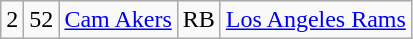<table class="wikitable" style="text-align:center">
<tr>
<td>2</td>
<td>52</td>
<td><a href='#'>Cam Akers</a></td>
<td>RB</td>
<td><a href='#'>Los Angeles Rams</a></td>
</tr>
</table>
